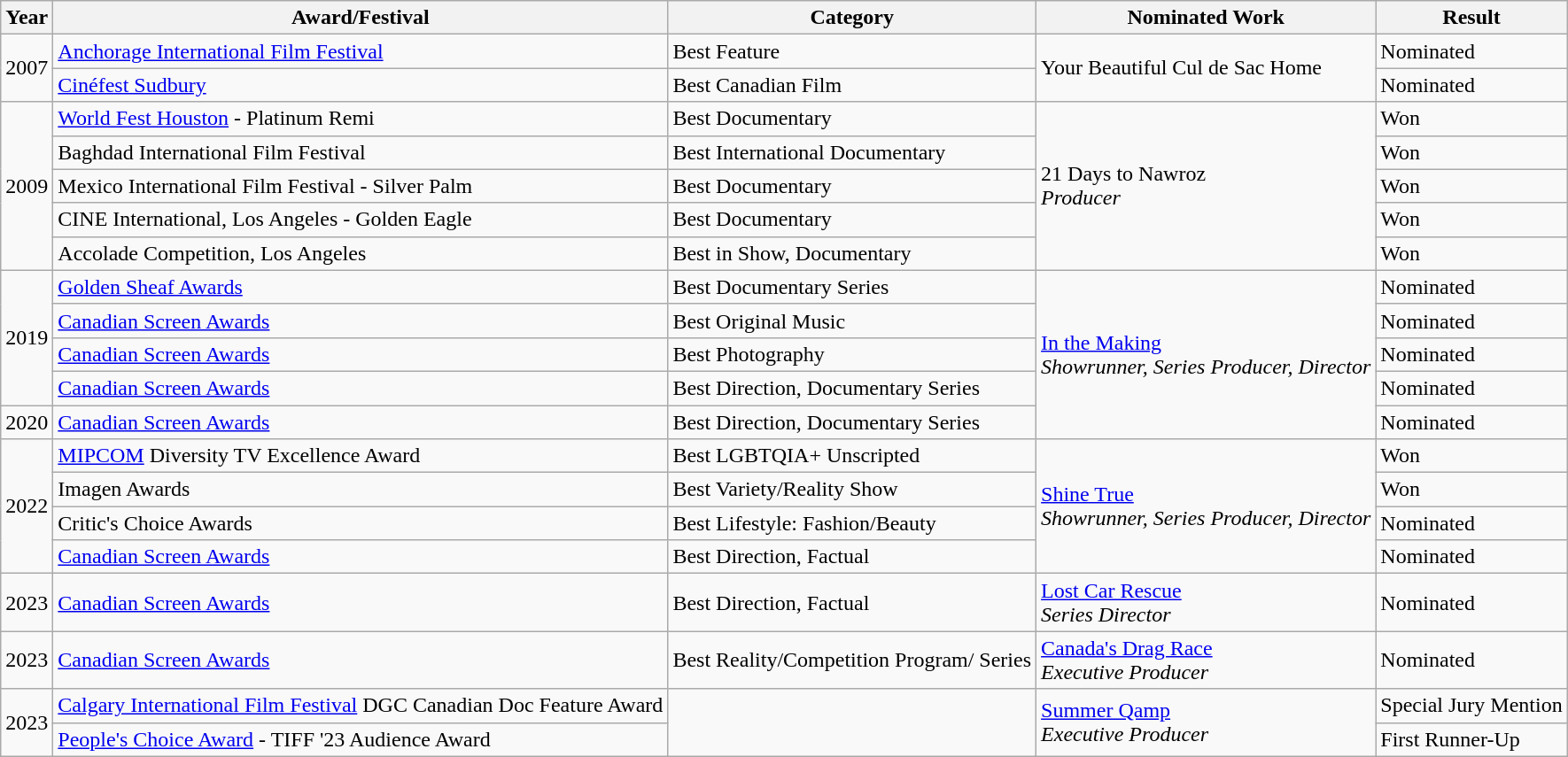<table class="wikitable">
<tr>
<th>Year</th>
<th>Award/Festival</th>
<th>Category</th>
<th>Nominated Work</th>
<th>Result</th>
</tr>
<tr>
<td rowspan="2">2007</td>
<td><a href='#'>Anchorage International Film Festival</a></td>
<td>Best Feature</td>
<td rowspan="2">Your Beautiful Cul de Sac Home</td>
<td>Nominated</td>
</tr>
<tr>
<td><a href='#'>Cinéfest Sudbury</a></td>
<td>Best Canadian Film</td>
<td>Nominated</td>
</tr>
<tr>
<td rowspan="5">2009</td>
<td><a href='#'>World Fest Houston</a> - Platinum Remi</td>
<td>Best Documentary</td>
<td rowspan="5">21 Days to Nawroz<br><em>Producer</em></td>
<td>Won</td>
</tr>
<tr>
<td>Baghdad International Film Festival</td>
<td>Best International Documentary</td>
<td>Won</td>
</tr>
<tr>
<td>Mexico International Film Festival - Silver Palm</td>
<td>Best Documentary</td>
<td>Won</td>
</tr>
<tr>
<td>CINE International, Los Angeles - Golden Eagle</td>
<td>Best Documentary</td>
<td>Won</td>
</tr>
<tr>
<td>Accolade Competition, Los Angeles</td>
<td>Best in Show, Documentary</td>
<td>Won</td>
</tr>
<tr>
<td rowspan="4">2019</td>
<td><a href='#'>Golden Sheaf Awards</a></td>
<td>Best Documentary Series</td>
<td rowspan="5"><a href='#'>In the Making</a><br><em>Showrunner, Series Producer, Director</em></td>
<td>Nominated</td>
</tr>
<tr>
<td><a href='#'>Canadian Screen Awards</a></td>
<td>Best Original Music</td>
<td>Nominated</td>
</tr>
<tr>
<td><a href='#'>Canadian Screen Awards</a></td>
<td>Best Photography</td>
<td>Nominated</td>
</tr>
<tr>
<td><a href='#'>Canadian Screen Awards</a></td>
<td>Best Direction, Documentary Series</td>
<td>Nominated</td>
</tr>
<tr>
<td>2020</td>
<td><a href='#'>Canadian Screen Awards</a></td>
<td>Best Direction, Documentary Series</td>
<td>Nominated</td>
</tr>
<tr>
<td rowspan="4">2022</td>
<td><a href='#'>MIPCOM</a> Diversity TV Excellence Award</td>
<td>Best LGBTQIA+ Unscripted</td>
<td rowspan="4"><a href='#'>Shine True</a><br><em>Showrunner, Series Producer, Director</em></td>
<td>Won</td>
</tr>
<tr>
<td>Imagen Awards</td>
<td>Best Variety/Reality Show</td>
<td>Won</td>
</tr>
<tr>
<td>Critic's Choice Awards</td>
<td>Best Lifestyle: Fashion/Beauty</td>
<td>Nominated</td>
</tr>
<tr>
<td><a href='#'>Canadian Screen Awards</a></td>
<td>Best Direction, Factual</td>
<td>Nominated</td>
</tr>
<tr>
<td>2023</td>
<td><a href='#'>Canadian Screen Awards</a></td>
<td>Best Direction, Factual</td>
<td><a href='#'>Lost Car Rescue</a><br><em>Series Director</em></td>
<td>Nominated</td>
</tr>
<tr>
<td>2023</td>
<td><a href='#'>Canadian Screen Awards</a></td>
<td>Best Reality/Competition Program/ Series</td>
<td><a href='#'>Canada's Drag Race</a><br><em>Executive Producer</em></td>
<td>Nominated</td>
</tr>
<tr>
<td rowspan="2">2023</td>
<td><a href='#'>Calgary International Film Festival</a> DGC Canadian Doc Feature Award</td>
<td rowspan="2"></td>
<td rowspan="2"><a href='#'>Summer Qamp</a><br><em>Executive Producer</em></td>
<td>Special Jury Mention</td>
</tr>
<tr>
<td><a href='#'>People's Choice Award</a> - TIFF '23 Audience Award</td>
<td>First Runner-Up</td>
</tr>
</table>
